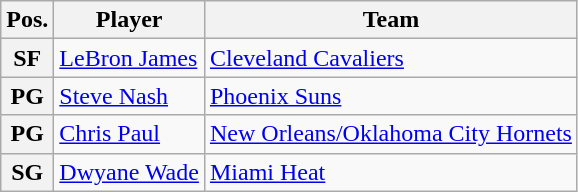<table class="wikitable">
<tr>
<th>Pos.</th>
<th>Player</th>
<th>Team</th>
</tr>
<tr>
<th>SF</th>
<td><a href='#'>LeBron James</a></td>
<td><a href='#'>Cleveland Cavaliers</a></td>
</tr>
<tr>
<th>PG</th>
<td><a href='#'>Steve Nash</a></td>
<td><a href='#'>Phoenix Suns</a></td>
</tr>
<tr>
<th>PG</th>
<td><a href='#'>Chris Paul</a></td>
<td><a href='#'>New Orleans/Oklahoma City Hornets</a></td>
</tr>
<tr>
<th>SG</th>
<td><a href='#'>Dwyane Wade</a></td>
<td><a href='#'>Miami Heat</a></td>
</tr>
</table>
